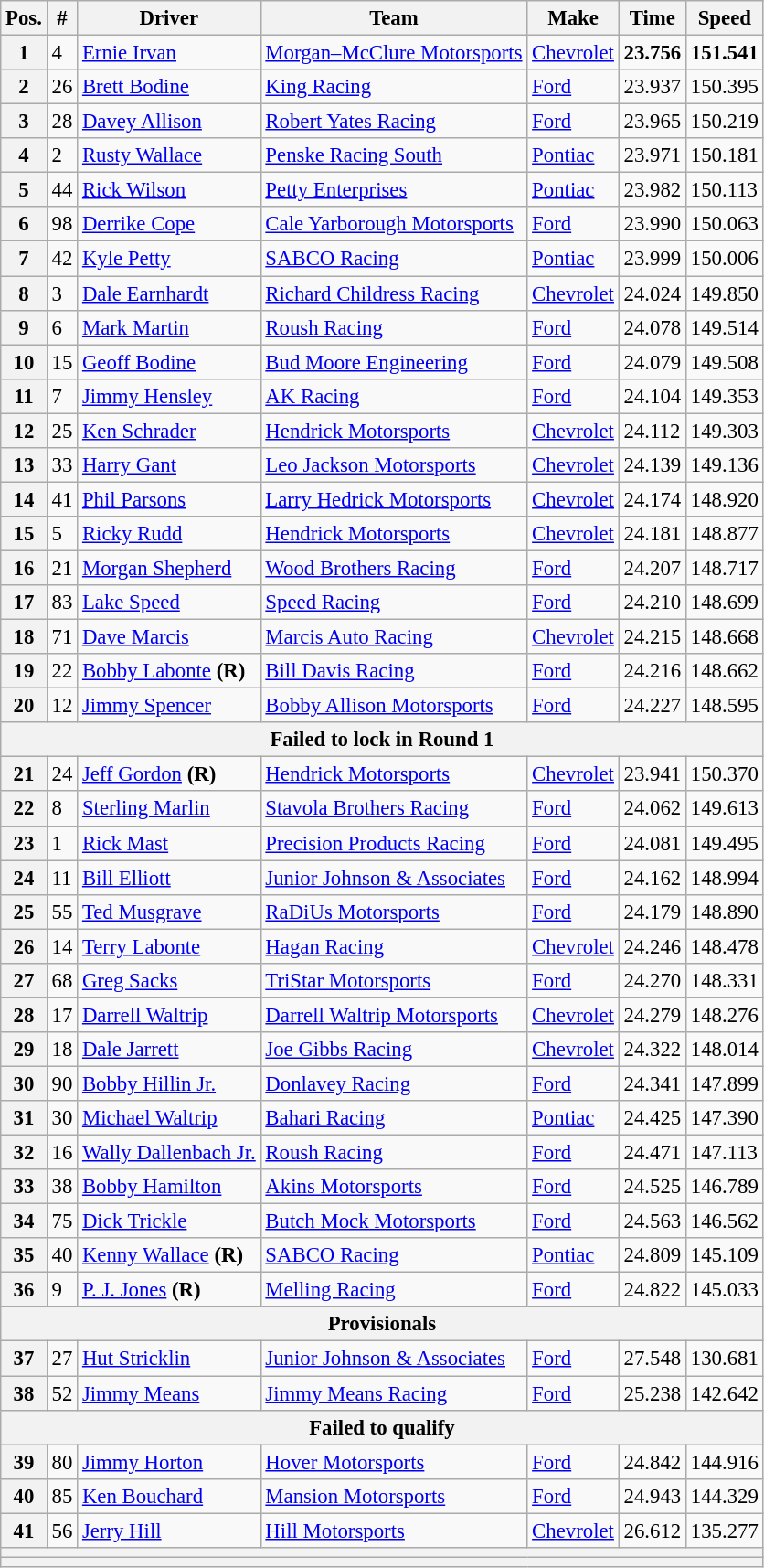<table class="wikitable" style="font-size:95%">
<tr>
<th>Pos.</th>
<th>#</th>
<th>Driver</th>
<th>Team</th>
<th>Make</th>
<th>Time</th>
<th>Speed</th>
</tr>
<tr>
<th>1</th>
<td>4</td>
<td><a href='#'>Ernie Irvan</a></td>
<td><a href='#'>Morgan–McClure Motorsports</a></td>
<td><a href='#'>Chevrolet</a></td>
<td><strong>23.756</strong></td>
<td><strong>151.541</strong></td>
</tr>
<tr>
<th>2</th>
<td>26</td>
<td><a href='#'>Brett Bodine</a></td>
<td><a href='#'>King Racing</a></td>
<td><a href='#'>Ford</a></td>
<td>23.937</td>
<td>150.395</td>
</tr>
<tr>
<th>3</th>
<td>28</td>
<td><a href='#'>Davey Allison</a></td>
<td><a href='#'>Robert Yates Racing</a></td>
<td><a href='#'>Ford</a></td>
<td>23.965</td>
<td>150.219</td>
</tr>
<tr>
<th>4</th>
<td>2</td>
<td><a href='#'>Rusty Wallace</a></td>
<td><a href='#'>Penske Racing South</a></td>
<td><a href='#'>Pontiac</a></td>
<td>23.971</td>
<td>150.181</td>
</tr>
<tr>
<th>5</th>
<td>44</td>
<td><a href='#'>Rick Wilson</a></td>
<td><a href='#'>Petty Enterprises</a></td>
<td><a href='#'>Pontiac</a></td>
<td>23.982</td>
<td>150.113</td>
</tr>
<tr>
<th>6</th>
<td>98</td>
<td><a href='#'>Derrike Cope</a></td>
<td><a href='#'>Cale Yarborough Motorsports</a></td>
<td><a href='#'>Ford</a></td>
<td>23.990</td>
<td>150.063</td>
</tr>
<tr>
<th>7</th>
<td>42</td>
<td><a href='#'>Kyle Petty</a></td>
<td><a href='#'>SABCO Racing</a></td>
<td><a href='#'>Pontiac</a></td>
<td>23.999</td>
<td>150.006</td>
</tr>
<tr>
<th>8</th>
<td>3</td>
<td><a href='#'>Dale Earnhardt</a></td>
<td><a href='#'>Richard Childress Racing</a></td>
<td><a href='#'>Chevrolet</a></td>
<td>24.024</td>
<td>149.850</td>
</tr>
<tr>
<th>9</th>
<td>6</td>
<td><a href='#'>Mark Martin</a></td>
<td><a href='#'>Roush Racing</a></td>
<td><a href='#'>Ford</a></td>
<td>24.078</td>
<td>149.514</td>
</tr>
<tr>
<th>10</th>
<td>15</td>
<td><a href='#'>Geoff Bodine</a></td>
<td><a href='#'>Bud Moore Engineering</a></td>
<td><a href='#'>Ford</a></td>
<td>24.079</td>
<td>149.508</td>
</tr>
<tr>
<th>11</th>
<td>7</td>
<td><a href='#'>Jimmy Hensley</a></td>
<td><a href='#'>AK Racing</a></td>
<td><a href='#'>Ford</a></td>
<td>24.104</td>
<td>149.353</td>
</tr>
<tr>
<th>12</th>
<td>25</td>
<td><a href='#'>Ken Schrader</a></td>
<td><a href='#'>Hendrick Motorsports</a></td>
<td><a href='#'>Chevrolet</a></td>
<td>24.112</td>
<td>149.303</td>
</tr>
<tr>
<th>13</th>
<td>33</td>
<td><a href='#'>Harry Gant</a></td>
<td><a href='#'>Leo Jackson Motorsports</a></td>
<td><a href='#'>Chevrolet</a></td>
<td>24.139</td>
<td>149.136</td>
</tr>
<tr>
<th>14</th>
<td>41</td>
<td><a href='#'>Phil Parsons</a></td>
<td><a href='#'>Larry Hedrick Motorsports</a></td>
<td><a href='#'>Chevrolet</a></td>
<td>24.174</td>
<td>148.920</td>
</tr>
<tr>
<th>15</th>
<td>5</td>
<td><a href='#'>Ricky Rudd</a></td>
<td><a href='#'>Hendrick Motorsports</a></td>
<td><a href='#'>Chevrolet</a></td>
<td>24.181</td>
<td>148.877</td>
</tr>
<tr>
<th>16</th>
<td>21</td>
<td><a href='#'>Morgan Shepherd</a></td>
<td><a href='#'>Wood Brothers Racing</a></td>
<td><a href='#'>Ford</a></td>
<td>24.207</td>
<td>148.717</td>
</tr>
<tr>
<th>17</th>
<td>83</td>
<td><a href='#'>Lake Speed</a></td>
<td><a href='#'>Speed Racing</a></td>
<td><a href='#'>Ford</a></td>
<td>24.210</td>
<td>148.699</td>
</tr>
<tr>
<th>18</th>
<td>71</td>
<td><a href='#'>Dave Marcis</a></td>
<td><a href='#'>Marcis Auto Racing</a></td>
<td><a href='#'>Chevrolet</a></td>
<td>24.215</td>
<td>148.668</td>
</tr>
<tr>
<th>19</th>
<td>22</td>
<td><a href='#'>Bobby Labonte</a> <strong>(R)</strong></td>
<td><a href='#'>Bill Davis Racing</a></td>
<td><a href='#'>Ford</a></td>
<td>24.216</td>
<td>148.662</td>
</tr>
<tr>
<th>20</th>
<td>12</td>
<td><a href='#'>Jimmy Spencer</a></td>
<td><a href='#'>Bobby Allison Motorsports</a></td>
<td><a href='#'>Ford</a></td>
<td>24.227</td>
<td>148.595</td>
</tr>
<tr>
<th colspan="7">Failed to lock in Round 1</th>
</tr>
<tr>
<th>21</th>
<td>24</td>
<td><a href='#'>Jeff Gordon</a> <strong>(R)</strong></td>
<td><a href='#'>Hendrick Motorsports</a></td>
<td><a href='#'>Chevrolet</a></td>
<td>23.941</td>
<td>150.370</td>
</tr>
<tr>
<th>22</th>
<td>8</td>
<td><a href='#'>Sterling Marlin</a></td>
<td><a href='#'>Stavola Brothers Racing</a></td>
<td><a href='#'>Ford</a></td>
<td>24.062</td>
<td>149.613</td>
</tr>
<tr>
<th>23</th>
<td>1</td>
<td><a href='#'>Rick Mast</a></td>
<td><a href='#'>Precision Products Racing</a></td>
<td><a href='#'>Ford</a></td>
<td>24.081</td>
<td>149.495</td>
</tr>
<tr>
<th>24</th>
<td>11</td>
<td><a href='#'>Bill Elliott</a></td>
<td><a href='#'>Junior Johnson & Associates</a></td>
<td><a href='#'>Ford</a></td>
<td>24.162</td>
<td>148.994</td>
</tr>
<tr>
<th>25</th>
<td>55</td>
<td><a href='#'>Ted Musgrave</a></td>
<td><a href='#'>RaDiUs Motorsports</a></td>
<td><a href='#'>Ford</a></td>
<td>24.179</td>
<td>148.890</td>
</tr>
<tr>
<th>26</th>
<td>14</td>
<td><a href='#'>Terry Labonte</a></td>
<td><a href='#'>Hagan Racing</a></td>
<td><a href='#'>Chevrolet</a></td>
<td>24.246</td>
<td>148.478</td>
</tr>
<tr>
<th>27</th>
<td>68</td>
<td><a href='#'>Greg Sacks</a></td>
<td><a href='#'>TriStar Motorsports</a></td>
<td><a href='#'>Ford</a></td>
<td>24.270</td>
<td>148.331</td>
</tr>
<tr>
<th>28</th>
<td>17</td>
<td><a href='#'>Darrell Waltrip</a></td>
<td><a href='#'>Darrell Waltrip Motorsports</a></td>
<td><a href='#'>Chevrolet</a></td>
<td>24.279</td>
<td>148.276</td>
</tr>
<tr>
<th>29</th>
<td>18</td>
<td><a href='#'>Dale Jarrett</a></td>
<td><a href='#'>Joe Gibbs Racing</a></td>
<td><a href='#'>Chevrolet</a></td>
<td>24.322</td>
<td>148.014</td>
</tr>
<tr>
<th>30</th>
<td>90</td>
<td><a href='#'>Bobby Hillin Jr.</a></td>
<td><a href='#'>Donlavey Racing</a></td>
<td><a href='#'>Ford</a></td>
<td>24.341</td>
<td>147.899</td>
</tr>
<tr>
<th>31</th>
<td>30</td>
<td><a href='#'>Michael Waltrip</a></td>
<td><a href='#'>Bahari Racing</a></td>
<td><a href='#'>Pontiac</a></td>
<td>24.425</td>
<td>147.390</td>
</tr>
<tr>
<th>32</th>
<td>16</td>
<td><a href='#'>Wally Dallenbach Jr.</a></td>
<td><a href='#'>Roush Racing</a></td>
<td><a href='#'>Ford</a></td>
<td>24.471</td>
<td>147.113</td>
</tr>
<tr>
<th>33</th>
<td>38</td>
<td><a href='#'>Bobby Hamilton</a></td>
<td><a href='#'>Akins Motorsports</a></td>
<td><a href='#'>Ford</a></td>
<td>24.525</td>
<td>146.789</td>
</tr>
<tr>
<th>34</th>
<td>75</td>
<td><a href='#'>Dick Trickle</a></td>
<td><a href='#'>Butch Mock Motorsports</a></td>
<td><a href='#'>Ford</a></td>
<td>24.563</td>
<td>146.562</td>
</tr>
<tr>
<th>35</th>
<td>40</td>
<td><a href='#'>Kenny Wallace</a> <strong>(R)</strong></td>
<td><a href='#'>SABCO Racing</a></td>
<td><a href='#'>Pontiac</a></td>
<td>24.809</td>
<td>145.109</td>
</tr>
<tr>
<th>36</th>
<td>9</td>
<td><a href='#'>P. J. Jones</a> <strong>(R)</strong></td>
<td><a href='#'>Melling Racing</a></td>
<td><a href='#'>Ford</a></td>
<td>24.822</td>
<td>145.033</td>
</tr>
<tr>
<th colspan="7">Provisionals</th>
</tr>
<tr>
<th>37</th>
<td>27</td>
<td><a href='#'>Hut Stricklin</a></td>
<td><a href='#'>Junior Johnson & Associates</a></td>
<td><a href='#'>Ford</a></td>
<td>27.548</td>
<td>130.681</td>
</tr>
<tr>
<th>38</th>
<td>52</td>
<td><a href='#'>Jimmy Means</a></td>
<td><a href='#'>Jimmy Means Racing</a></td>
<td><a href='#'>Ford</a></td>
<td>25.238</td>
<td>142.642</td>
</tr>
<tr>
<th colspan="7">Failed to qualify</th>
</tr>
<tr>
<th>39</th>
<td>80</td>
<td><a href='#'>Jimmy Horton</a></td>
<td><a href='#'>Hover Motorsports</a></td>
<td><a href='#'>Ford</a></td>
<td>24.842</td>
<td>144.916</td>
</tr>
<tr>
<th>40</th>
<td>85</td>
<td><a href='#'>Ken Bouchard</a></td>
<td><a href='#'>Mansion Motorsports</a></td>
<td><a href='#'>Ford</a></td>
<td>24.943</td>
<td>144.329</td>
</tr>
<tr>
<th>41</th>
<td>56</td>
<td><a href='#'>Jerry Hill</a></td>
<td><a href='#'>Hill Motorsports</a></td>
<td><a href='#'>Chevrolet</a></td>
<td>26.612</td>
<td>135.277</td>
</tr>
<tr>
<th colspan="7"></th>
</tr>
<tr>
<th colspan="7"></th>
</tr>
</table>
